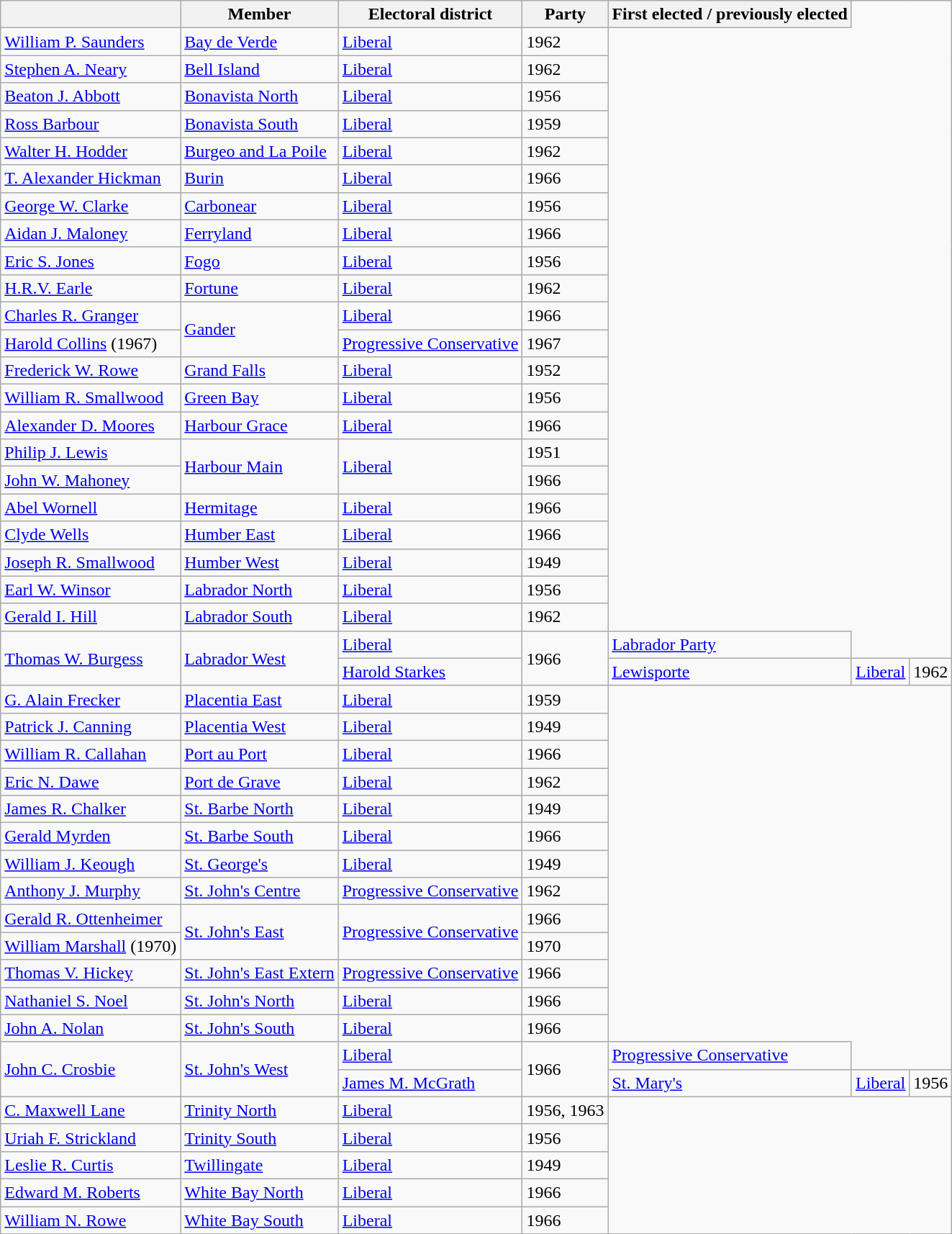<table class="wikitable sortable">
<tr>
<th></th>
<th>Member</th>
<th>Electoral district</th>
<th>Party</th>
<th>First elected / previously elected</th>
</tr>
<tr>
<td><a href='#'>William P. Saunders</a></td>
<td><a href='#'>Bay de Verde</a></td>
<td><a href='#'>Liberal</a></td>
<td>1962</td>
</tr>
<tr>
<td><a href='#'>Stephen A. Neary</a></td>
<td><a href='#'>Bell Island</a></td>
<td><a href='#'>Liberal</a></td>
<td>1962</td>
</tr>
<tr>
<td><a href='#'>Beaton J. Abbott</a></td>
<td><a href='#'>Bonavista North</a></td>
<td><a href='#'>Liberal</a></td>
<td>1956</td>
</tr>
<tr>
<td><a href='#'>Ross Barbour</a></td>
<td><a href='#'>Bonavista South</a></td>
<td><a href='#'>Liberal</a></td>
<td>1959</td>
</tr>
<tr>
<td><a href='#'>Walter H. Hodder</a></td>
<td><a href='#'>Burgeo and La Poile</a></td>
<td><a href='#'>Liberal</a></td>
<td>1962</td>
</tr>
<tr>
<td><a href='#'>T. Alexander Hickman</a></td>
<td><a href='#'>Burin</a></td>
<td><a href='#'>Liberal</a></td>
<td>1966</td>
</tr>
<tr>
<td><a href='#'>George W. Clarke</a></td>
<td><a href='#'>Carbonear</a></td>
<td><a href='#'>Liberal</a></td>
<td>1956</td>
</tr>
<tr>
<td><a href='#'>Aidan J. Maloney</a></td>
<td><a href='#'>Ferryland</a></td>
<td><a href='#'>Liberal</a></td>
<td>1966</td>
</tr>
<tr>
<td><a href='#'>Eric S. Jones</a></td>
<td><a href='#'>Fogo</a></td>
<td><a href='#'>Liberal</a></td>
<td>1956</td>
</tr>
<tr>
<td><a href='#'>H.R.V. Earle</a></td>
<td><a href='#'>Fortune</a></td>
<td><a href='#'>Liberal</a></td>
<td>1962</td>
</tr>
<tr>
<td><a href='#'>Charles R. Granger</a></td>
<td rowspan=2><a href='#'>Gander</a></td>
<td><a href='#'>Liberal</a></td>
<td>1966</td>
</tr>
<tr>
<td><a href='#'>Harold Collins</a> (1967)</td>
<td><a href='#'>Progressive Conservative</a></td>
<td>1967</td>
</tr>
<tr>
<td><a href='#'>Frederick W. Rowe</a></td>
<td><a href='#'>Grand Falls</a></td>
<td><a href='#'>Liberal</a></td>
<td>1952</td>
</tr>
<tr>
<td><a href='#'>William R. Smallwood</a></td>
<td><a href='#'>Green Bay</a></td>
<td><a href='#'>Liberal</a></td>
<td>1956</td>
</tr>
<tr>
<td><a href='#'>Alexander D. Moores</a></td>
<td><a href='#'>Harbour Grace</a></td>
<td><a href='#'>Liberal</a></td>
<td>1966</td>
</tr>
<tr>
<td><a href='#'>Philip J. Lewis</a></td>
<td rowspan=2><a href='#'>Harbour Main</a></td>
<td rowspan=2><a href='#'>Liberal</a></td>
<td>1951</td>
</tr>
<tr>
<td><a href='#'>John W. Mahoney</a></td>
<td>1966</td>
</tr>
<tr>
<td><a href='#'>Abel Wornell</a></td>
<td><a href='#'>Hermitage</a></td>
<td><a href='#'>Liberal</a></td>
<td>1966</td>
</tr>
<tr>
<td><a href='#'>Clyde Wells</a></td>
<td><a href='#'>Humber East</a></td>
<td><a href='#'>Liberal</a></td>
<td>1966</td>
</tr>
<tr>
<td><a href='#'>Joseph R. Smallwood</a></td>
<td><a href='#'>Humber West</a></td>
<td><a href='#'>Liberal</a></td>
<td>1949</td>
</tr>
<tr>
<td><a href='#'>Earl W. Winsor</a></td>
<td><a href='#'>Labrador North</a></td>
<td><a href='#'>Liberal</a></td>
<td>1956</td>
</tr>
<tr>
<td><a href='#'>Gerald I. Hill</a></td>
<td><a href='#'>Labrador South</a></td>
<td><a href='#'>Liberal</a></td>
<td>1962</td>
</tr>
<tr>
<td rowspan=2><a href='#'>Thomas W. Burgess</a></td>
<td rowspan=2><a href='#'>Labrador West</a></td>
<td><a href='#'>Liberal</a></td>
<td rowspan=2>1966<br></td>
<td><a href='#'>Labrador Party</a></td>
</tr>
<tr>
<td><a href='#'>Harold Starkes</a></td>
<td><a href='#'>Lewisporte</a></td>
<td><a href='#'>Liberal</a></td>
<td>1962</td>
</tr>
<tr>
<td><a href='#'>G. Alain Frecker</a></td>
<td><a href='#'>Placentia East</a></td>
<td><a href='#'>Liberal</a></td>
<td>1959</td>
</tr>
<tr>
<td><a href='#'>Patrick J. Canning</a></td>
<td><a href='#'>Placentia West</a></td>
<td><a href='#'>Liberal</a></td>
<td>1949</td>
</tr>
<tr>
<td><a href='#'>William R. Callahan</a></td>
<td><a href='#'>Port au Port</a></td>
<td><a href='#'>Liberal</a></td>
<td>1966</td>
</tr>
<tr>
<td><a href='#'>Eric N. Dawe</a></td>
<td><a href='#'>Port de Grave</a></td>
<td><a href='#'>Liberal</a></td>
<td>1962</td>
</tr>
<tr>
<td><a href='#'>James R. Chalker</a></td>
<td><a href='#'>St. Barbe North</a></td>
<td><a href='#'>Liberal</a></td>
<td>1949</td>
</tr>
<tr>
<td><a href='#'>Gerald Myrden</a></td>
<td><a href='#'>St. Barbe South</a></td>
<td><a href='#'>Liberal</a></td>
<td>1966</td>
</tr>
<tr>
<td><a href='#'>William J. Keough</a></td>
<td><a href='#'>St. George's</a></td>
<td><a href='#'>Liberal</a></td>
<td>1949</td>
</tr>
<tr>
<td><a href='#'>Anthony J. Murphy</a></td>
<td><a href='#'>St. John's Centre</a></td>
<td><a href='#'>Progressive Conservative</a></td>
<td>1962</td>
</tr>
<tr>
<td><a href='#'>Gerald R. Ottenheimer</a></td>
<td rowspan=2><a href='#'>St. John's East</a></td>
<td rowspan=2><a href='#'>Progressive Conservative</a></td>
<td>1966</td>
</tr>
<tr>
<td><a href='#'>William Marshall</a> (1970)</td>
<td>1970</td>
</tr>
<tr>
<td><a href='#'>Thomas V. Hickey</a></td>
<td><a href='#'>St. John's East Extern</a></td>
<td><a href='#'>Progressive Conservative</a></td>
<td>1966</td>
</tr>
<tr>
<td><a href='#'>Nathaniel S. Noel</a></td>
<td><a href='#'>St. John's North</a></td>
<td><a href='#'>Liberal</a></td>
<td>1966</td>
</tr>
<tr>
<td><a href='#'>John A. Nolan</a></td>
<td><a href='#'>St. John's South</a></td>
<td><a href='#'>Liberal</a></td>
<td>1966</td>
</tr>
<tr>
<td rowspan=2><a href='#'>John C. Crosbie</a></td>
<td rowspan=2><a href='#'>St. John's West</a></td>
<td><a href='#'>Liberal</a></td>
<td rowspan=2>1966<br></td>
<td><a href='#'>Progressive Conservative</a></td>
</tr>
<tr>
<td><a href='#'>James M. McGrath</a></td>
<td><a href='#'>St. Mary's</a></td>
<td><a href='#'>Liberal</a></td>
<td>1956</td>
</tr>
<tr>
<td><a href='#'>C. Maxwell Lane</a></td>
<td><a href='#'>Trinity North</a></td>
<td><a href='#'>Liberal</a></td>
<td>1956, 1963</td>
</tr>
<tr>
<td><a href='#'>Uriah F. Strickland</a></td>
<td><a href='#'>Trinity South</a></td>
<td><a href='#'>Liberal</a></td>
<td>1956</td>
</tr>
<tr>
<td><a href='#'>Leslie R. Curtis</a></td>
<td><a href='#'>Twillingate</a></td>
<td><a href='#'>Liberal</a></td>
<td>1949</td>
</tr>
<tr>
<td><a href='#'>Edward M. Roberts</a></td>
<td><a href='#'>White Bay North</a></td>
<td><a href='#'>Liberal</a></td>
<td>1966</td>
</tr>
<tr>
<td><a href='#'>William N. Rowe</a></td>
<td><a href='#'>White Bay South</a></td>
<td><a href='#'>Liberal</a></td>
<td>1966</td>
</tr>
</table>
